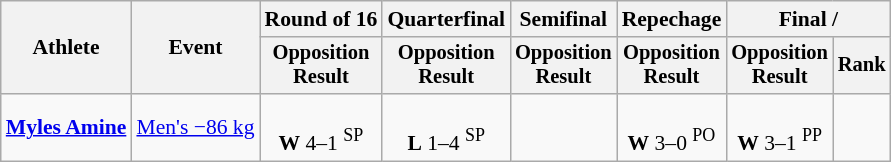<table class="wikitable" style="font-size:90%">
<tr>
<th rowspan=2>Athlete</th>
<th rowspan=2>Event</th>
<th>Round of 16</th>
<th>Quarterfinal</th>
<th>Semifinal</th>
<th>Repechage</th>
<th colspan=2>Final / </th>
</tr>
<tr style="font-size: 95%">
<th>Opposition<br>Result</th>
<th>Opposition<br>Result</th>
<th>Opposition<br>Result</th>
<th>Opposition<br>Result</th>
<th>Opposition<br>Result</th>
<th>Rank</th>
</tr>
<tr align=center>
<td align=left><strong><a href='#'>Myles Amine</a></strong></td>
<td align=left><a href='#'>Men's −86 kg</a></td>
<td><br><strong>W</strong> 4–1 <sup>SP</sup></td>
<td><br><strong>L</strong> 1–4 <sup>SP</sup></td>
<td></td>
<td><br><strong>W</strong> 3–0 <sup>PO</sup></td>
<td><br> <strong>W</strong> 3–1 <sup>PP</sup></td>
<td></td>
</tr>
</table>
